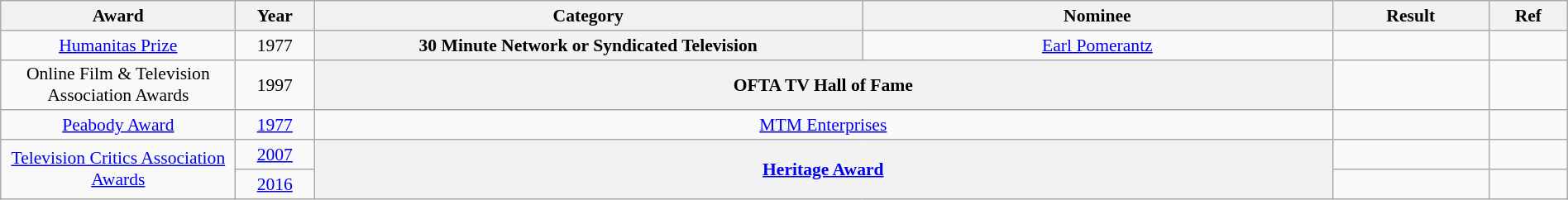<table class="wikitable plainrowheaders" style="font-size: 90%; text-align:center" width=100%>
<tr>
<th scope="col" width="15%">Award</th>
<th scope="col" width="5%">Year</th>
<th scope="col" width="35%">Category</th>
<th scope="col" width="30%">Nominee</th>
<th scope="col" width="10%">Result</th>
<th scope="col" width="5%">Ref</th>
</tr>
<tr>
<td><a href='#'>Humanitas Prize</a></td>
<td>1977</td>
<th scope="row" style="text-align:center">30 Minute Network or Syndicated Television</th>
<td><a href='#'>Earl Pomerantz</a> </td>
<td></td>
<td></td>
</tr>
<tr>
<td>Online Film & Television Association Awards</td>
<td>1997</td>
<th scope="row" style="text-align:center" colspan="2">OFTA TV Hall of Fame</th>
<td></td>
<td></td>
</tr>
<tr>
<td><a href='#'>Peabody Award</a></td>
<td><a href='#'>1977</a></td>
<td colspan="2"><a href='#'>MTM Enterprises</a></td>
<td></td>
<td></td>
</tr>
<tr>
<td rowspan="2"><a href='#'>Television Critics Association Awards</a></td>
<td><a href='#'>2007</a></td>
<th scope="row" style="text-align:center" colspan="2" rowspan="2"><a href='#'>Heritage Award</a></th>
<td></td>
<td></td>
</tr>
<tr>
<td><a href='#'>2016</a></td>
<td></td>
<td></td>
</tr>
</table>
